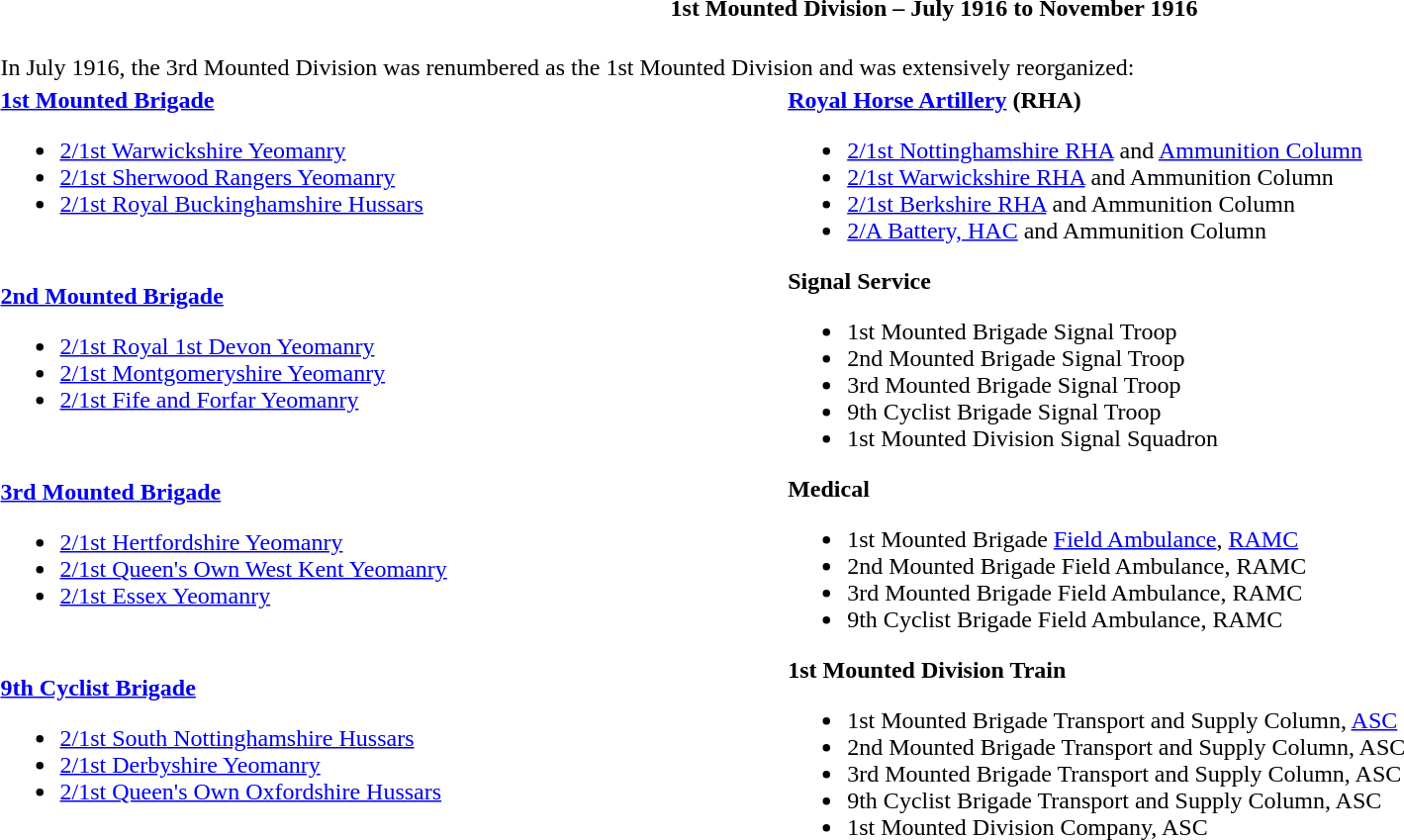<table class="toccolours collapsible collapsed" style="width:100%; background:transparent;">
<tr>
<th colspan=2>1st Mounted Division – July 1916 to November 1916</th>
</tr>
<tr>
<td colspan=2><br>In July 1916, the 3rd Mounted Division was renumbered as the 1st Mounted Division and was extensively reorganized:</td>
</tr>
<tr valign=top>
<td><strong><a href='#'>1st Mounted Brigade</a></strong><br><ul><li><a href='#'>2/1st Warwickshire Yeomanry</a></li><li><a href='#'>2/1st Sherwood Rangers Yeomanry</a></li><li><a href='#'>2/1st Royal Buckinghamshire Hussars</a></li></ul></td>
<td rowspan=4><strong><a href='#'>Royal Horse Artillery</a> (RHA)</strong><br><ul><li><a href='#'>2/1st Nottinghamshire RHA</a> and <a href='#'>Ammunition Column</a></li><li><a href='#'>2/1st Warwickshire RHA</a> and Ammunition Column</li><li><a href='#'>2/1st Berkshire RHA</a> and Ammunition Column</li><li><a href='#'>2/A Battery, HAC</a> and Ammunition Column</li></ul><strong>Signal Service</strong><ul><li>1st Mounted Brigade Signal Troop</li><li>2nd Mounted Brigade Signal Troop</li><li>3rd Mounted Brigade Signal Troop</li><li>9th Cyclist Brigade Signal Troop</li><li>1st Mounted Division Signal Squadron</li></ul><strong>Medical</strong><ul><li>1st Mounted Brigade <a href='#'>Field Ambulance</a>, <a href='#'>RAMC</a></li><li>2nd Mounted Brigade Field Ambulance, RAMC</li><li>3rd Mounted Brigade Field Ambulance, RAMC</li><li>9th Cyclist Brigade Field Ambulance, RAMC</li></ul><strong>1st Mounted Division Train</strong><ul><li>1st Mounted Brigade Transport and Supply Column, <a href='#'>ASC</a></li><li>2nd Mounted Brigade Transport and Supply Column, ASC</li><li>3rd Mounted Brigade Transport and Supply Column, ASC</li><li>9th Cyclist Brigade Transport and Supply Column, ASC</li><li>1st Mounted Division Company, ASC</li></ul></td>
</tr>
<tr valign=top>
<td><strong><a href='#'>2nd Mounted Brigade</a></strong><br><ul><li><a href='#'>2/1st Royal 1st Devon Yeomanry</a></li><li><a href='#'>2/1st Montgomeryshire Yeomanry</a></li><li><a href='#'>2/1st Fife and Forfar Yeomanry</a></li></ul></td>
</tr>
<tr valign=top>
<td><strong><a href='#'>3rd Mounted Brigade</a></strong><br><ul><li><a href='#'>2/1st Hertfordshire Yeomanry</a></li><li><a href='#'>2/1st Queen's Own West Kent Yeomanry</a></li><li><a href='#'>2/1st Essex Yeomanry</a></li></ul></td>
</tr>
<tr valign=top>
<td><strong><a href='#'>9th Cyclist Brigade</a></strong><br><ul><li><a href='#'>2/1st South Nottinghamshire Hussars</a></li><li><a href='#'>2/1st Derbyshire Yeomanry</a></li><li><a href='#'>2/1st Queen's Own Oxfordshire Hussars</a></li></ul></td>
</tr>
<tr>
<td colspan=2 style="border:0px"></td>
</tr>
<tr>
<td colspan=2></td>
</tr>
</table>
